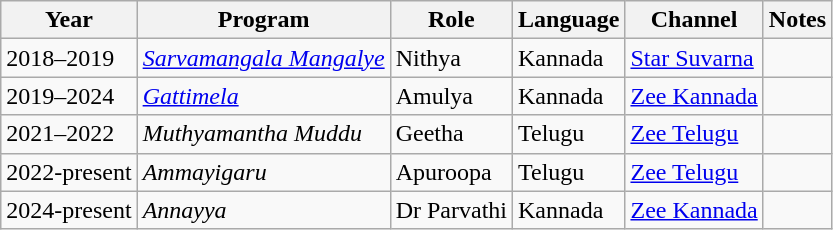<table class="wikitable sortable">
<tr>
<th>Year</th>
<th>Program</th>
<th>Role</th>
<th>Language</th>
<th>Channel</th>
<th>Notes</th>
</tr>
<tr>
<td>2018–2019</td>
<td><em><a href='#'>Sarvamangala Mangalye</a></em></td>
<td>Nithya</td>
<td>Kannada</td>
<td><a href='#'>Star Suvarna</a></td>
<td></td>
</tr>
<tr>
<td>2019–2024</td>
<td><em><a href='#'>Gattimela</a></em></td>
<td>Amulya</td>
<td>Kannada</td>
<td><a href='#'>Zee Kannada</a></td>
<td></td>
</tr>
<tr>
<td>2021–2022</td>
<td><em>Muthyamantha Muddu</em></td>
<td>Geetha</td>
<td>Telugu</td>
<td><a href='#'>Zee Telugu</a></td>
<td></td>
</tr>
<tr>
<td>2022-present</td>
<td><em>Ammayigaru</em></td>
<td>Apuroopa</td>
<td>Telugu</td>
<td><a href='#'>Zee Telugu</a></td>
<td></td>
</tr>
<tr>
<td>2024-present</td>
<td><em>Annayya</em></td>
<td>Dr Parvathi</td>
<td>Kannada</td>
<td><a href='#'>Zee Kannada</a></td>
<td></td>
</tr>
</table>
